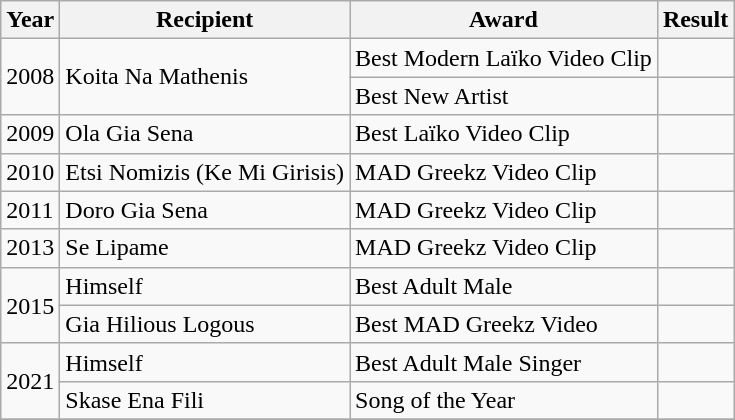<table class="wikitable">
<tr>
<th>Year</th>
<th>Recipient</th>
<th>Award</th>
<th>Result</th>
</tr>
<tr>
<td rowspan="2">2008</td>
<td rowspan="2">Koita Na Mathenis</td>
<td>Best Modern Laïko Video Clip</td>
<td></td>
</tr>
<tr>
<td>Best New Artist</td>
<td></td>
</tr>
<tr>
<td>2009</td>
<td>Ola Gia Sena</td>
<td>Best Laïko Video Clip</td>
<td></td>
</tr>
<tr>
<td>2010</td>
<td>Etsi Nomizis (Ke Mi Girisis)</td>
<td>MAD Greekz Video Clip</td>
<td></td>
</tr>
<tr>
<td>2011</td>
<td>Doro Gia Sena</td>
<td>MAD Greekz Video Clip</td>
<td></td>
</tr>
<tr>
<td>2013</td>
<td>Se Lipame</td>
<td>MAD Greekz Video Clip</td>
<td></td>
</tr>
<tr>
<td rowspan="2">2015</td>
<td>Himself</td>
<td>Best Adult Male</td>
<td></td>
</tr>
<tr>
<td>Gia Hilious Logous</td>
<td>Best MAD Greekz Video</td>
<td></td>
</tr>
<tr>
<td rowspan="2">2021</td>
<td>Himself</td>
<td>Best Adult Male Singer</td>
<td></td>
</tr>
<tr>
<td>Skase Ena Fili</td>
<td>Song of the Year</td>
<td></td>
</tr>
<tr>
</tr>
</table>
